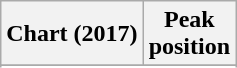<table class="wikitable sortable plainrowheaders">
<tr>
<th>Chart (2017)</th>
<th>Peak<br>position</th>
</tr>
<tr>
</tr>
<tr>
</tr>
</table>
